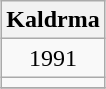<table class="wikitable" style="margin: 0.5em auto; text-align: center;">
<tr>
<th colspan="1">Kaldrma</th>
</tr>
<tr>
<td>1991</td>
</tr>
<tr>
<td></td>
</tr>
<tr>
</tr>
</table>
